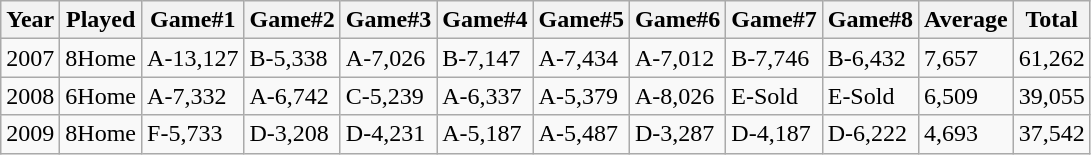<table class="wikitable" border="1">
<tr>
<th>Year</th>
<th>Played</th>
<th>Game#1</th>
<th>Game#2</th>
<th>Game#3</th>
<th>Game#4</th>
<th>Game#5</th>
<th>Game#6</th>
<th>Game#7</th>
<th>Game#8</th>
<th>Average</th>
<th>Total</th>
</tr>
<tr>
<td>2007</td>
<td>8Home</td>
<td>A-13,127</td>
<td>B-5,338</td>
<td>A-7,026</td>
<td>B-7,147</td>
<td>A-7,434</td>
<td>A-7,012</td>
<td>B-7,746</td>
<td>B-6,432</td>
<td>7,657</td>
<td>61,262</td>
</tr>
<tr>
<td>2008</td>
<td>6Home</td>
<td>A-7,332</td>
<td>A-6,742</td>
<td>C-5,239</td>
<td>A-6,337</td>
<td>A-5,379</td>
<td>A-8,026</td>
<td>E-Sold</td>
<td>E-Sold</td>
<td>6,509</td>
<td>39,055</td>
</tr>
<tr>
<td>2009</td>
<td>8Home</td>
<td>F-5,733</td>
<td>D-3,208</td>
<td>D-4,231</td>
<td>A-5,187</td>
<td>A-5,487</td>
<td>D-3,287</td>
<td>D-4,187</td>
<td>D-6,222</td>
<td>4,693</td>
<td>37,542</td>
</tr>
</table>
